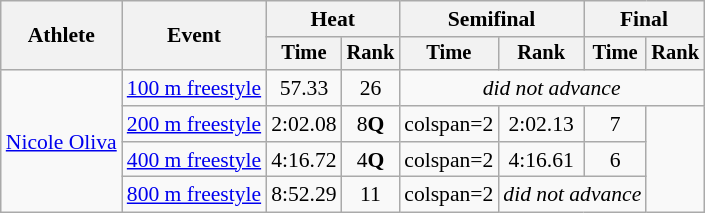<table class=wikitable style="font-size:90%">
<tr>
<th rowspan=2>Athlete</th>
<th rowspan=2>Event</th>
<th colspan="2">Heat</th>
<th colspan="2">Semifinal</th>
<th colspan="2">Final</th>
</tr>
<tr style="font-size:95%">
<th>Time</th>
<th>Rank</th>
<th>Time</th>
<th>Rank</th>
<th>Time</th>
<th>Rank</th>
</tr>
<tr align=center>
<td rowspan=4 align=left><a href='#'>Nicole Oliva</a></td>
<td align=left><a href='#'>100 m freestyle</a></td>
<td>57.33</td>
<td>26</td>
<td colspan=4><em>did not advance</em></td>
</tr>
<tr align=center>
<td align=left><a href='#'>200 m freestyle</a></td>
<td>2:02.08</td>
<td>8<strong>Q</strong></td>
<td>colspan=2 </td>
<td>2:02.13</td>
<td>7</td>
</tr>
<tr align=center>
<td align=left><a href='#'>400 m freestyle</a></td>
<td>4:16.72</td>
<td>4<strong>Q</strong></td>
<td>colspan=2 </td>
<td>4:16.61</td>
<td>6</td>
</tr>
<tr align=center>
<td align=left><a href='#'>800 m freestyle</a></td>
<td>8:52.29</td>
<td>11</td>
<td>colspan=2 </td>
<td colspan=2><em>did not advance</em></td>
</tr>
</table>
